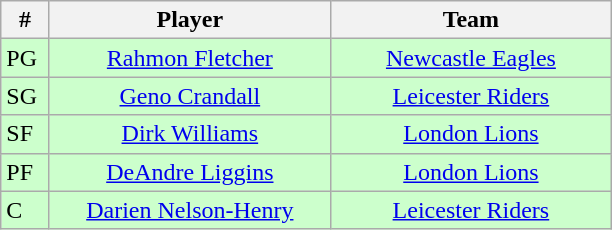<table class="wikitable" style="text-align:center">
<tr>
<th width=25>#</th>
<th width=180>Player</th>
<th width=180>Team</th>
</tr>
<tr style="background:#cfc;">
<td align=left>PG</td>
<td><a href='#'>Rahmon Fletcher</a></td>
<td><a href='#'>Newcastle Eagles</a></td>
</tr>
<tr style="background:#cfc;">
<td align=left>SG</td>
<td><a href='#'>Geno Crandall</a></td>
<td><a href='#'>Leicester Riders</a></td>
</tr>
<tr style="background:#cfc;">
<td align=left>SF</td>
<td><a href='#'>Dirk Williams</a></td>
<td><a href='#'>London Lions</a></td>
</tr>
<tr style="background:#cfc;">
<td align=left>PF</td>
<td><a href='#'>DeAndre Liggins</a></td>
<td><a href='#'>London Lions</a></td>
</tr>
<tr style="background:#cfc;">
<td align=left>C</td>
<td><a href='#'>Darien Nelson-Henry</a></td>
<td><a href='#'>Leicester Riders</a></td>
</tr>
</table>
